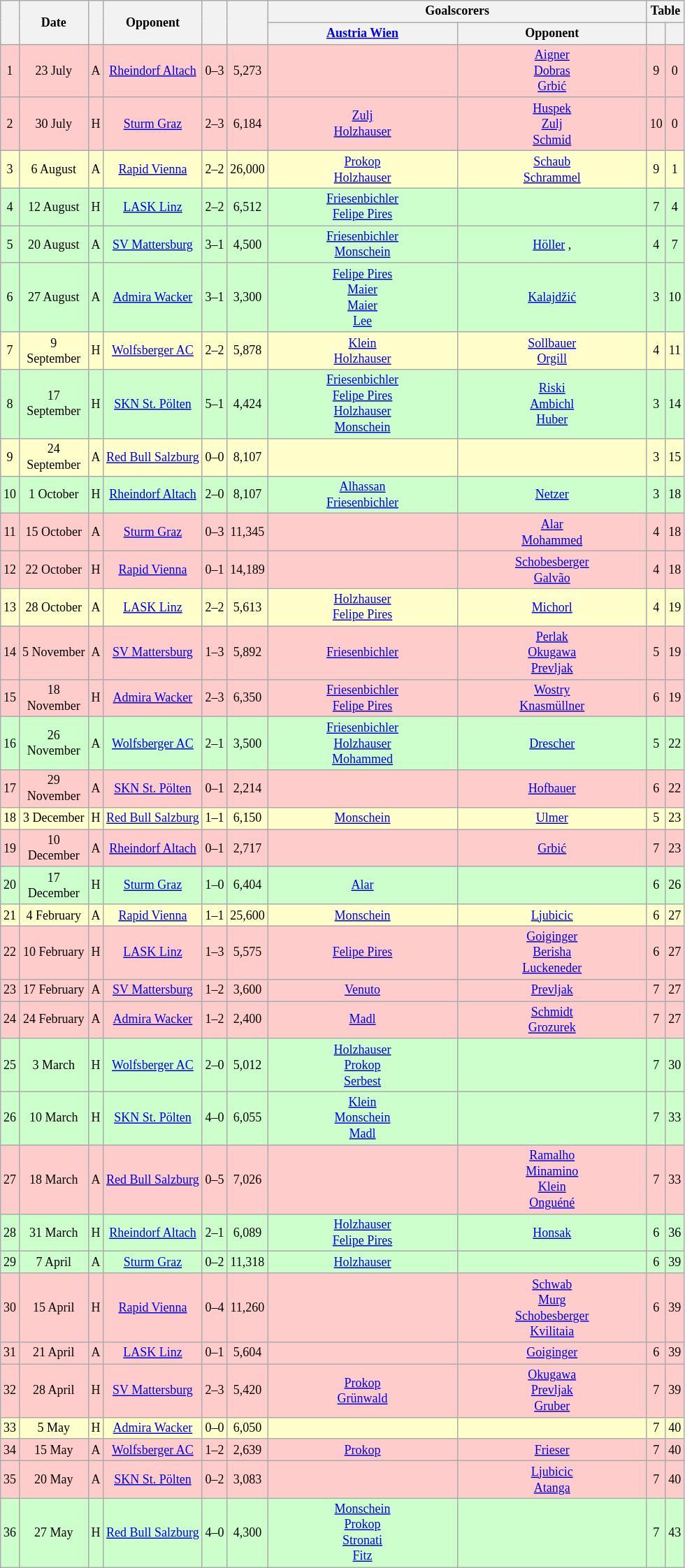<table class="wikitable" Style="text-align: center;font-size:75%">
<tr>
<th rowspan="2"></th>
<th rowspan="2" style="width:60px">Date</th>
<th rowspan="2"></th>
<th rowspan="2">Opponent</th>
<th rowspan="2"><br></th>
<th rowspan="2"></th>
<th colspan="2">Goalscorers</th>
<th colspan="2">Table</th>
</tr>
<tr>
<th style="width:175px"><a href='#'>Austria Wien</a></th>
<th style="width:175px">Opponent</th>
<th></th>
<th></th>
</tr>
<tr style="background:#FFCCCC">
<td>1</td>
<td>23 July</td>
<td>A</td>
<td><a href='#'>Rheindorf Altach</a></td>
<td>0–3</td>
<td>5,273</td>
<td></td>
<td><a href='#'>Aigner</a>  <br> <a href='#'>Dobras</a>  <br> <a href='#'>Grbić</a> </td>
<td>9</td>
<td>0</td>
</tr>
<tr style="background:#FFCCCC">
<td>2</td>
<td>30 July</td>
<td>H</td>
<td><a href='#'>Sturm Graz</a></td>
<td>2–3</td>
<td>6,184</td>
<td><a href='#'>Zulj</a>  <br> <a href='#'>Holzhauser</a> </td>
<td><a href='#'>Huspek</a>  <br> <a href='#'>Zulj</a>  <br> <a href='#'>Schmid</a> </td>
<td>10</td>
<td>0</td>
</tr>
<tr style="background:#FFFFCC">
<td>3</td>
<td>6 August</td>
<td>A</td>
<td><a href='#'>Rapid Vienna</a></td>
<td>2–2</td>
<td>26,000</td>
<td><a href='#'>Prokop</a>  <br> <a href='#'>Holzhauser</a> </td>
<td><a href='#'>Schaub</a>  <br> <a href='#'>Schrammel</a> </td>
<td>9</td>
<td>1</td>
</tr>
<tr style="background:#CCFFCC">
<td>4</td>
<td>12 August</td>
<td>H</td>
<td><a href='#'>LASK Linz</a></td>
<td>2–2</td>
<td>6,512</td>
<td><a href='#'>Friesenbichler</a>  <br> <a href='#'>Felipe Pires</a> </td>
<td></td>
<td>7</td>
<td>4</td>
</tr>
<tr style="background:#CCFFCC">
<td>5</td>
<td>20 August</td>
<td>A</td>
<td><a href='#'>SV Mattersburg</a></td>
<td>3–1</td>
<td>4,500</td>
<td><a href='#'>Friesenbichler</a>  <br> <a href='#'>Monschein</a> </td>
<td><a href='#'>Höller</a> , </td>
<td>4</td>
<td>7</td>
</tr>
<tr style="background:#CCFFCC">
<td>6</td>
<td>27 August</td>
<td>A</td>
<td><a href='#'>Admira Wacker</a></td>
<td>3–1</td>
<td>3,300</td>
<td><a href='#'>Felipe Pires</a>  <br> <a href='#'>Maier</a>  <br> <a href='#'>Maier</a>  <br> <a href='#'>Lee</a> </td>
<td><a href='#'>Kalajdžić</a> </td>
<td>3</td>
<td>10</td>
</tr>
<tr style="background:#FFFFCC">
<td>7</td>
<td>9 September</td>
<td>H</td>
<td><a href='#'>Wolfsberger AC</a></td>
<td>2–2</td>
<td>5,878</td>
<td><a href='#'>Klein</a>  <br> <a href='#'>Holzhauser</a> </td>
<td><a href='#'>Sollbauer</a>  <br> <a href='#'>Orgill</a> </td>
<td>4</td>
<td>11</td>
</tr>
<tr style="background:#CCFFCC">
<td>8</td>
<td>17 September</td>
<td>H</td>
<td><a href='#'>SKN St. Pölten</a></td>
<td>5–1</td>
<td>4,424</td>
<td><a href='#'>Friesenbichler</a>  <br> <a href='#'>Felipe Pires</a>  <br> <a href='#'>Holzhauser</a>  <br> <a href='#'>Monschein</a> </td>
<td><a href='#'>Riski</a>  <br> <a href='#'>Ambichl</a>  <br> <a href='#'>Huber</a> </td>
<td>3</td>
<td>14</td>
</tr>
<tr style="background:#FFFFCC">
<td>9</td>
<td>24 September</td>
<td>A</td>
<td><a href='#'>Red Bull Salzburg</a></td>
<td>0–0</td>
<td>8,107</td>
<td></td>
<td></td>
<td>3</td>
<td>15</td>
</tr>
<tr style="background:#CCFFCC">
<td>10</td>
<td>1 October</td>
<td>H</td>
<td><a href='#'>Rheindorf Altach</a></td>
<td>2–0</td>
<td>8,107</td>
<td><a href='#'>Alhassan</a>  <br> <a href='#'>Friesenbichler</a> </td>
<td><a href='#'>Netzer</a> </td>
<td>3</td>
<td>18</td>
</tr>
<tr style="background:#FFCCCC">
<td>11</td>
<td>15 October</td>
<td>A</td>
<td><a href='#'>Sturm Graz</a></td>
<td>0–3</td>
<td>11,345</td>
<td></td>
<td><a href='#'>Alar</a>  <br> <a href='#'>Mohammed</a> </td>
<td>4</td>
<td>18</td>
</tr>
<tr style="background:#FFCCCC">
<td>12</td>
<td>22 October</td>
<td>H</td>
<td><a href='#'>Rapid Vienna</a></td>
<td>0–1</td>
<td>14,189</td>
<td></td>
<td><a href='#'>Schobesberger</a>  <br> <a href='#'>Galvão</a> </td>
<td>4</td>
<td>18</td>
</tr>
<tr style="background:#FFFFCC">
<td>13</td>
<td>28 October</td>
<td>A</td>
<td><a href='#'>LASK Linz</a></td>
<td>2–2</td>
<td>5,613</td>
<td><a href='#'>Holzhauser</a>  <br> <a href='#'>Felipe Pires</a> </td>
<td><a href='#'>Michorl</a> </td>
<td>4</td>
<td>19</td>
</tr>
<tr style="background:#FFCCCC">
<td>14</td>
<td>5 November</td>
<td>A</td>
<td><a href='#'>SV Mattersburg</a></td>
<td>1–3</td>
<td>5,892</td>
<td><a href='#'>Friesenbichler</a> </td>
<td><a href='#'>Perlak</a>  <br> <a href='#'>Okugawa</a>  <br> <a href='#'>Prevljak</a> </td>
<td>5</td>
<td>19</td>
</tr>
<tr style="background:#FFCCCC">
<td>15</td>
<td>18 November</td>
<td>H</td>
<td><a href='#'>Admira Wacker</a></td>
<td>2–3</td>
<td>6,350</td>
<td><a href='#'>Friesenbichler</a>  <br> <a href='#'>Felipe Pires</a> </td>
<td><a href='#'>Wostry</a>  <br> <a href='#'>Knasmüllner</a> </td>
<td>6</td>
<td>19</td>
</tr>
<tr style="background:#CCFFCC">
<td>16</td>
<td>26 November</td>
<td>A</td>
<td><a href='#'>Wolfsberger AC</a></td>
<td>2–1</td>
<td>3,500</td>
<td><a href='#'>Friesenbichler</a>  <br> <a href='#'>Holzhauser</a>  <br> <a href='#'>Mohammed</a> </td>
<td><a href='#'>Drescher</a> </td>
<td>5</td>
<td>22</td>
</tr>
<tr style="background:#FFCCCC">
<td>17</td>
<td>29 November</td>
<td>A</td>
<td><a href='#'>SKN St. Pölten</a></td>
<td>0–1</td>
<td>2,214</td>
<td></td>
<td><a href='#'>Hofbauer</a> </td>
<td>6</td>
<td>22</td>
</tr>
<tr style="background:#FFFFCC">
<td>18</td>
<td>3 December</td>
<td>H</td>
<td><a href='#'>Red Bull Salzburg</a></td>
<td>1–1</td>
<td>6,150</td>
<td><a href='#'>Monschein</a> </td>
<td><a href='#'>Ulmer</a> </td>
<td>5</td>
<td>23</td>
</tr>
<tr style="background:#FFCCCC">
<td>19</td>
<td>10 December</td>
<td>A</td>
<td><a href='#'>Rheindorf Altach</a></td>
<td>0–1</td>
<td>2,717</td>
<td></td>
<td><a href='#'>Grbić</a> </td>
<td>7</td>
<td>23</td>
</tr>
<tr style="background:#CCFFCC">
<td>20</td>
<td>17 December</td>
<td>H</td>
<td><a href='#'>Sturm Graz</a></td>
<td>1–0</td>
<td>6,404</td>
<td><a href='#'>Alar</a> </td>
<td></td>
<td>6</td>
<td>26</td>
</tr>
<tr style="background:#FFFFCC">
<td>21</td>
<td>4 February</td>
<td>A</td>
<td><a href='#'>Rapid Vienna</a></td>
<td>1–1</td>
<td>25,600</td>
<td><a href='#'>Monschein</a> </td>
<td><a href='#'>Ljubicic</a> </td>
<td>6</td>
<td>27</td>
</tr>
<tr style="background:#FFCCCC">
<td>22</td>
<td>10 February</td>
<td>H</td>
<td><a href='#'>LASK Linz</a></td>
<td>1–3</td>
<td>5,575</td>
<td><a href='#'>Felipe Pires</a> </td>
<td><a href='#'>Goiginger</a>  <br> <a href='#'>Berisha</a>  <br> <a href='#'>Luckeneder</a> </td>
<td>6</td>
<td>27</td>
</tr>
<tr style="background:#FFCCCC">
<td>23</td>
<td>17 February</td>
<td>A</td>
<td><a href='#'>SV Mattersburg</a></td>
<td>1–2</td>
<td>3,600</td>
<td><a href='#'>Venuto</a> </td>
<td><a href='#'>Prevljak</a> </td>
<td>7</td>
<td>27</td>
</tr>
<tr style="background:#FFCCCC">
<td>24</td>
<td>24 February</td>
<td>A</td>
<td><a href='#'>Admira Wacker</a></td>
<td>1–2</td>
<td>2,400</td>
<td><a href='#'>Madl</a> </td>
<td><a href='#'>Schmidt</a>  <br> <a href='#'>Grozurek</a> </td>
<td>7</td>
<td>27</td>
</tr>
<tr style="background:#CCFFCC">
<td>25</td>
<td>3 March</td>
<td>H</td>
<td><a href='#'>Wolfsberger AC</a></td>
<td>2–0</td>
<td>5,012</td>
<td><a href='#'>Holzhauser</a>  <br> <a href='#'>Prokop</a>  <br> <a href='#'>Serbest</a> </td>
<td></td>
<td>7</td>
<td>30</td>
</tr>
<tr style="background:#CCFFCC">
<td>26</td>
<td>10 March</td>
<td>H</td>
<td><a href='#'>SKN St. Pölten</a></td>
<td>4–0</td>
<td>6,055</td>
<td><a href='#'>Klein</a>  <br> <a href='#'>Monschein</a>  <br> <a href='#'>Madl</a> </td>
<td></td>
<td>7</td>
<td>33</td>
</tr>
<tr style="background:#FFCCCC">
<td>27</td>
<td>18 March</td>
<td>A</td>
<td><a href='#'>Red Bull Salzburg</a></td>
<td>0–5</td>
<td>7,026</td>
<td></td>
<td><a href='#'>Ramalho</a>  <br> <a href='#'>Minamino</a>  <br> <a href='#'>Klein</a>  <br> <a href='#'>Onguéné</a> </td>
<td>7</td>
<td>33</td>
</tr>
<tr style="background:#CCFFCC">
<td>28</td>
<td>31 March</td>
<td>H</td>
<td><a href='#'>Rheindorf Altach</a></td>
<td>2–1</td>
<td>6,089</td>
<td><a href='#'>Holzhauser</a>  <br> <a href='#'>Felipe Pires</a> </td>
<td><a href='#'>Honsak</a> </td>
<td>6</td>
<td>36</td>
</tr>
<tr style="background:#CCFFCC">
<td>29</td>
<td>7 April</td>
<td>A</td>
<td><a href='#'>Sturm Graz</a></td>
<td>0–2</td>
<td>11,318</td>
<td><a href='#'>Holzhauser</a> </td>
<td></td>
<td>6</td>
<td>39</td>
</tr>
<tr style="background:#FFCCCC">
<td>30</td>
<td>15 April</td>
<td>H</td>
<td><a href='#'>Rapid Vienna</a></td>
<td>0–4</td>
<td>11,260</td>
<td></td>
<td><a href='#'>Schwab</a>  <br> <a href='#'>Murg</a>  <br> <a href='#'>Schobesberger</a>  <br> <a href='#'>Kvilitaia</a> </td>
<td>6</td>
<td>39</td>
</tr>
<tr style="background:#FFCCCC">
<td>31</td>
<td>21 April</td>
<td>A</td>
<td><a href='#'>LASK Linz</a></td>
<td>0–1</td>
<td>5,604</td>
<td></td>
<td><a href='#'>Goiginger</a> </td>
<td>6</td>
<td>39</td>
</tr>
<tr style="background:#FFCCCC">
<td>32</td>
<td>28 April</td>
<td>H</td>
<td><a href='#'>SV Mattersburg</a></td>
<td>2–3</td>
<td>5,420</td>
<td><a href='#'>Prokop</a>  <br> <a href='#'>Grünwald</a> </td>
<td><a href='#'>Okugawa</a>  <br> <a href='#'>Prevljak</a>  <br> <a href='#'>Gruber</a> </td>
<td>7</td>
<td>39</td>
</tr>
<tr style="background:#FFFFCC">
<td>33</td>
<td>5 May</td>
<td>H</td>
<td><a href='#'>Admira Wacker</a></td>
<td>0–0</td>
<td>6,050</td>
<td></td>
<td></td>
<td>7</td>
<td>40</td>
</tr>
<tr style="background:#FFCCCC">
<td>34</td>
<td>15 May</td>
<td>A</td>
<td><a href='#'>Wolfsberger AC</a></td>
<td>1–2</td>
<td>2,639</td>
<td><a href='#'>Prokop</a> </td>
<td><a href='#'>Frieser</a> </td>
<td>7</td>
<td>40</td>
</tr>
<tr style="background:#FFCCCC">
<td>35</td>
<td>20 May</td>
<td>A</td>
<td><a href='#'>SKN St. Pölten</a></td>
<td>0–2</td>
<td>3,083</td>
<td></td>
<td><a href='#'>Ljubicic</a>  <br> <a href='#'>Atanga</a> </td>
<td>7</td>
<td>40</td>
</tr>
<tr style="background:#CCFFCC">
<td>36</td>
<td>27 May</td>
<td>H</td>
<td><a href='#'>Red Bull Salzburg</a></td>
<td>4–0</td>
<td>4,300</td>
<td><a href='#'>Monschein</a>  <br> <a href='#'>Prokop</a>  <br> <a href='#'>Stronati</a>  <br> <a href='#'>Fitz</a> </td>
<td></td>
<td>7</td>
<td>43</td>
</tr>
</table>
